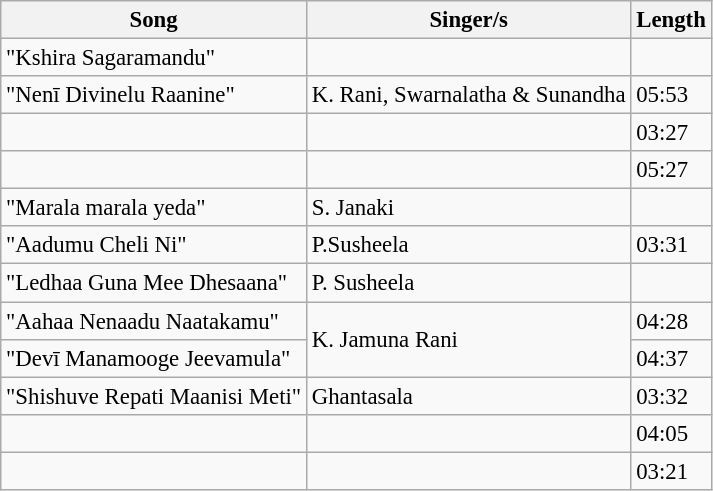<table class="wikitable" style="font-size:95%;">
<tr>
<th>Song</th>
<th>Singer/s</th>
<th>Length</th>
</tr>
<tr>
<td>"Kshira Sagaramandu"</td>
<td></td>
<td></td>
</tr>
<tr>
<td>"Nenī Divinelu Raanine"</td>
<td>K. Rani, Swarnalatha & Sunandha</td>
<td>05:53</td>
</tr>
<tr>
<td></td>
<td></td>
<td>03:27</td>
</tr>
<tr>
<td></td>
<td></td>
<td>05:27</td>
</tr>
<tr>
<td>"Marala marala yeda"</td>
<td>S. Janaki</td>
<td></td>
</tr>
<tr>
<td>"Aadumu Cheli Ni"</td>
<td>P.Susheela</td>
<td>03:31</td>
</tr>
<tr>
<td>"Ledhaa Guna Mee Dhesaana"</td>
<td>P. Susheela</td>
<td></td>
</tr>
<tr>
<td>"Aahaa Nenaadu Naatakamu"</td>
<td rowspan=2>K. Jamuna Rani</td>
<td>04:28</td>
</tr>
<tr>
<td>"Devī Manamooge Jeevamula"</td>
<td>04:37</td>
</tr>
<tr>
<td>"Shishuve Repati Maanisi Meti"</td>
<td>Ghantasala</td>
<td>03:32</td>
</tr>
<tr>
<td></td>
<td></td>
<td>04:05</td>
</tr>
<tr>
<td></td>
<td></td>
<td>03:21</td>
</tr>
</table>
